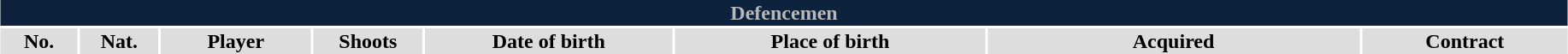<table class="toccolours"  style="width:97%; clear:both; margin:1.5em auto; text-align:center;">
<tr>
<th colspan="11" style="background:#0D223D; color:#B8B8BB;">Defencemen</th>
</tr>
<tr style="background:#ddd;">
<th width=5%>No.</th>
<th width=5%>Nat.</th>
<th !width=22%>Player</th>
<th width=7%>Shoots</th>
<th width=16%>Date of birth</th>
<th width=20%>Place of birth</th>
<th width=24%>Acquired</th>
<td><strong>Contract</strong></td>
</tr>
</table>
